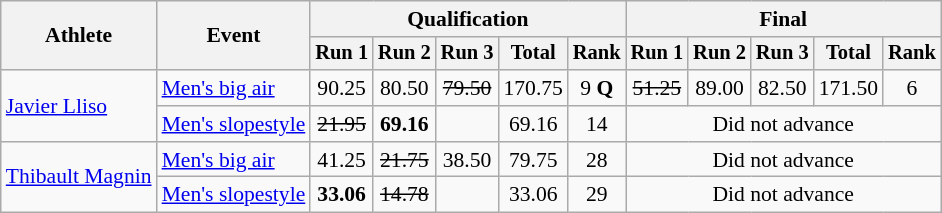<table class=wikitable style="text-align:center; font-size:90%">
<tr>
<th rowspan=2>Athlete</th>
<th rowspan=2>Event</th>
<th colspan=5>Qualification</th>
<th colspan=5>Final</th>
</tr>
<tr style="font-size:95%">
<th>Run 1</th>
<th>Run 2</th>
<th>Run 3</th>
<th>Total</th>
<th>Rank</th>
<th>Run 1</th>
<th>Run 2</th>
<th>Run 3</th>
<th>Total</th>
<th>Rank</th>
</tr>
<tr>
<td align=left rowspan=2><a href='#'>Javier Lliso</a></td>
<td align=left><a href='#'>Men's big air</a></td>
<td>90.25</td>
<td>80.50</td>
<td><s>79.50</s></td>
<td>170.75</td>
<td>9 <strong>Q</strong></td>
<td><s>51.25</s></td>
<td>89.00</td>
<td>82.50</td>
<td>171.50</td>
<td>6</td>
</tr>
<tr>
<td align=left><a href='#'>Men's slopestyle</a></td>
<td><s>21.95</s></td>
<td><strong>69.16</strong></td>
<td></td>
<td>69.16</td>
<td>14</td>
<td colspan=5>Did not advance</td>
</tr>
<tr>
<td align=left rowspan=2><a href='#'>Thibault Magnin</a></td>
<td align=left><a href='#'>Men's big air</a></td>
<td>41.25</td>
<td><s>21.75</s></td>
<td>38.50</td>
<td>79.75</td>
<td>28</td>
<td colspan=5>Did not advance</td>
</tr>
<tr>
<td align=left><a href='#'>Men's slopestyle</a></td>
<td><strong>33.06</strong></td>
<td><s>14.78</s></td>
<td></td>
<td>33.06</td>
<td>29</td>
<td colspan=5>Did not advance</td>
</tr>
</table>
